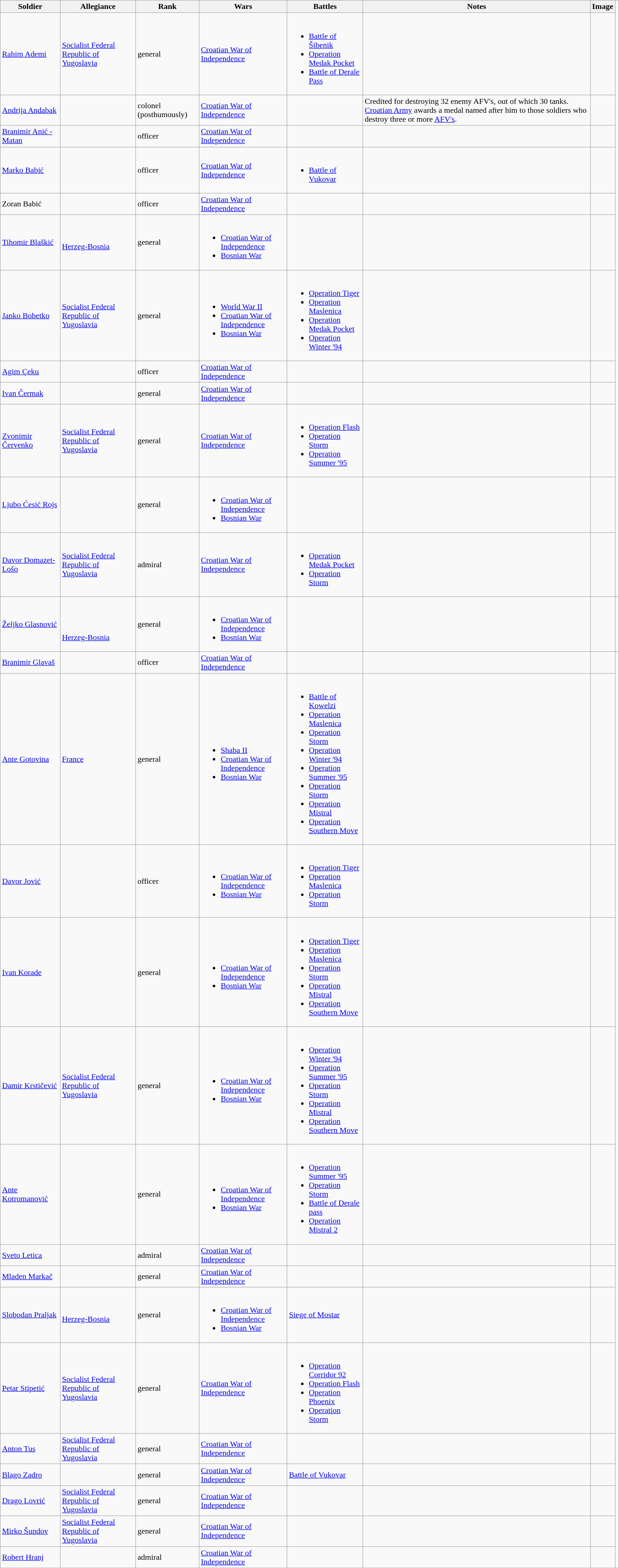<table class="wikitable sortable">
<tr>
<th>Soldier</th>
<th>Allegiance</th>
<th>Rank</th>
<th>Wars</th>
<th>Battles</th>
<th>Notes</th>
<th class="unsortable">Image</th>
</tr>
<tr>
<td><a href='#'>Rahim Ademi</a></td>
<td> <a href='#'>Socialist Federal Republic of Yugoslavia</a><br></td>
<td>general</td>
<td><a href='#'>Croatian War of Independence</a></td>
<td><br><ul><li><a href='#'>Battle of Šibenik</a></li><li><a href='#'>Operation Medak Pocket</a></li><li><a href='#'>Battle of Derale Pass</a></li></ul></td>
<td></td>
<td></td>
</tr>
<tr>
<td><a href='#'>Andrija Andabak</a></td>
<td></td>
<td>colonel (posthumously)</td>
<td><a href='#'>Croatian War of Independence</a></td>
<td></td>
<td>Credited for destroying 32 enemy AFV's, out of which 30 tanks. <a href='#'>Croatian Army</a> awards a medal named after him to those soldiers who destroy three or more <a href='#'>AFV's</a>.</td>
<td></td>
</tr>
<tr>
<td><a href='#'>Branimir Anić - Matan</a></td>
<td></td>
<td>officer</td>
<td><a href='#'>Croatian War of Independence</a></td>
<td></td>
<td></td>
<td></td>
</tr>
<tr>
<td><a href='#'>Marko Babić</a></td>
<td></td>
<td>officer</td>
<td><a href='#'>Croatian War of Independence</a></td>
<td><br><ul><li><a href='#'>Battle of Vukovar</a></li></ul></td>
<td></td>
<td></td>
</tr>
<tr>
<td>Zoran Babić</td>
<td></td>
<td>officer</td>
<td><a href='#'>Croatian War of Independence</a></td>
<td></td>
<td></td>
<td></td>
</tr>
<tr>
<td><a href='#'>Tihomir Blaškić</a></td>
<td> <br>  <a href='#'>Herzeg-Bosnia</a></td>
<td>general</td>
<td><br><ul><li><a href='#'>Croatian War of Independence</a></li><li><a href='#'>Bosnian War</a></li></ul></td>
<td></td>
<td></td>
<td></td>
</tr>
<tr>
<td><a href='#'>Janko Bobetko</a></td>
<td> <a href='#'>Socialist Federal Republic of Yugoslavia</a><br></td>
<td>general</td>
<td><br><ul><li><a href='#'>World War II</a></li><li><a href='#'>Croatian War of Independence</a></li><li><a href='#'>Bosnian War</a></li></ul></td>
<td><br><ul><li><a href='#'>Operation Tiger</a></li><li><a href='#'>Operation Maslenica</a></li><li><a href='#'>Operation Medak Pocket</a></li><li><a href='#'>Operation Winter '94</a></li></ul></td>
<td></td>
<td></td>
</tr>
<tr>
<td><a href='#'>Agim Çeku</a></td>
<td></td>
<td>officer</td>
<td><a href='#'>Croatian War of Independence</a></td>
<td></td>
<td></td>
<td></td>
</tr>
<tr>
<td><a href='#'>Ivan Čermak</a></td>
<td></td>
<td>general</td>
<td><a href='#'>Croatian War of Independence</a></td>
<td></td>
<td></td>
<td></td>
</tr>
<tr>
<td><a href='#'>Zvonimir Červenko</a></td>
<td> <a href='#'>Socialist Federal Republic of Yugoslavia</a><br></td>
<td>general</td>
<td><a href='#'>Croatian War of Independence</a></td>
<td><br><ul><li><a href='#'>Operation Flash</a></li><li><a href='#'>Operation Storm</a></li><li><a href='#'>Operation Summer '95</a></li></ul></td>
<td></td>
<td></td>
</tr>
<tr>
<td><a href='#'>Ljubo Ćesić Rojs</a></td>
<td></td>
<td>general</td>
<td><br><ul><li><a href='#'>Croatian War of Independence</a></li><li><a href='#'>Bosnian War</a></li></ul></td>
<td></td>
<td></td>
<td></td>
</tr>
<tr>
<td><a href='#'>Davor Domazet-Lošo</a></td>
<td> <a href='#'>Socialist Federal Republic of Yugoslavia</a><br></td>
<td>admiral</td>
<td><a href='#'>Croatian War of Independence</a></td>
<td><br><ul><li><a href='#'>Operation Medak Pocket</a></li><li><a href='#'>Operation Storm</a></li></ul></td>
<td></td>
<td></td>
</tr>
<tr>
<td><a href='#'>Željko Glasnović</a></td>
<td><br><br><br> <a href='#'>Herzeg-Bosnia</a></td>
<td>general</td>
<td><br><ul><li><a href='#'>Croatian War of Independence</a></li><li><a href='#'>Bosnian War</a></li></ul></td>
<td></td>
<td></td>
<td></td>
<td></td>
</tr>
<tr>
<td><a href='#'>Branimir Glavaš</a></td>
<td></td>
<td>officer</td>
<td><a href='#'>Croatian War of Independence</a></td>
<td></td>
<td></td>
<td></td>
</tr>
<tr>
<td><a href='#'>Ante Gotovina</a></td>
<td> <a href='#'>France</a><br></td>
<td>general</td>
<td><br><ul><li><a href='#'>Shaba II</a></li><li><a href='#'>Croatian War of Independence</a></li><li><a href='#'>Bosnian War</a></li></ul></td>
<td><br><ul><li><a href='#'>Battle of Kowelzi</a></li><li><a href='#'>Operation Maslenica</a></li><li><a href='#'>Operation Storm</a></li><li><a href='#'>Operation Winter '94</a></li><li><a href='#'>Operation Summer '95</a></li><li><a href='#'>Operation Storm</a></li><li><a href='#'>Operation Mistral</a></li><li><a href='#'>Operation Southern Move</a></li></ul></td>
<td></td>
<td></td>
</tr>
<tr>
<td><a href='#'>Davor Jović</a></td>
<td></td>
<td>officer</td>
<td><br><ul><li><a href='#'>Croatian War of Independence</a></li><li><a href='#'>Bosnian War</a></li></ul></td>
<td><br><ul><li><a href='#'>Operation Tiger</a></li><li><a href='#'>Operation Maslenica</a></li><li><a href='#'>Operation Storm</a></li></ul></td>
<td></td>
<td></td>
</tr>
<tr>
<td><a href='#'>Ivan Korade</a></td>
<td></td>
<td>general</td>
<td><br><ul><li><a href='#'>Croatian War of Independence</a></li><li><a href='#'>Bosnian War</a></li></ul></td>
<td><br><ul><li><a href='#'>Operation Tiger</a></li><li><a href='#'>Operation Maslenica</a></li><li><a href='#'>Operation Storm</a></li><li><a href='#'>Operation Mistral</a></li><li><a href='#'>Operation Southern Move</a></li></ul></td>
<td></td>
<td></td>
</tr>
<tr>
<td><a href='#'>Damir Krstičević</a></td>
<td> <a href='#'>Socialist Federal Republic of Yugoslavia</a><br></td>
<td>general</td>
<td><br><ul><li><a href='#'>Croatian War of Independence</a></li><li><a href='#'>Bosnian War</a></li></ul></td>
<td><br><ul><li><a href='#'>Operation Winter '94</a></li><li><a href='#'>Operation Summer '95</a></li><li><a href='#'>Operation Storm</a></li><li><a href='#'>Operation Mistral</a></li><li><a href='#'>Operation Southern Move</a></li></ul></td>
<td></td>
<td></td>
</tr>
<tr>
<td><a href='#'>Ante Kotromanović</a></td>
<td></td>
<td>general</td>
<td><br><ul><li><a href='#'>Croatian War of Independence</a></li><li><a href='#'>Bosnian War</a></li></ul></td>
<td><br><ul><li><a href='#'>Operation Summer '95</a></li><li><a href='#'>Operation Storm</a></li><li><a href='#'>Battle of Derale pass</a></li><li><a href='#'>Operation Mistral 2</a></li></ul></td>
<td></td>
<td></td>
</tr>
<tr>
<td><a href='#'>Sveto Letica</a></td>
<td></td>
<td>admiral</td>
<td><a href='#'>Croatian War of Independence</a></td>
<td></td>
<td></td>
<td></td>
</tr>
<tr>
<td><a href='#'>Mladen Markač</a></td>
<td></td>
<td>general</td>
<td><a href='#'>Croatian War of Independence</a></td>
<td></td>
<td></td>
<td></td>
</tr>
<tr>
<td><a href='#'>Slobodan Praljak</a></td>
<td><br> <a href='#'>Herzeg-Bosnia</a></td>
<td>general</td>
<td><br><ul><li><a href='#'>Croatian War of Independence</a></li><li><a href='#'>Bosnian War</a></li></ul></td>
<td><a href='#'>Siege of Mostar</a></td>
<td></td>
<td></td>
</tr>
<tr>
<td><a href='#'>Petar Stipetić</a></td>
<td> <a href='#'>Socialist Federal Republic of Yugoslavia</a><br></td>
<td>general</td>
<td><a href='#'>Croatian War of Independence</a></td>
<td><br><ul><li><a href='#'>Operation Corridor 92</a></li><li><a href='#'>Operation Flash</a></li><li><a href='#'>Operation Phoenix</a></li><li><a href='#'>Operation Storm</a></li></ul></td>
<td></td>
<td></td>
</tr>
<tr>
<td><a href='#'>Anton Tus</a></td>
<td> <a href='#'>Socialist Federal Republic of Yugoslavia</a><br></td>
<td>general</td>
<td><a href='#'>Croatian War of Independence</a></td>
<td></td>
<td></td>
<td></td>
</tr>
<tr>
<td><a href='#'>Blago Zadro</a></td>
<td></td>
<td>general</td>
<td><a href='#'>Croatian War of Independence</a></td>
<td><a href='#'>Battle of Vukovar</a></td>
<td></td>
<td></td>
</tr>
<tr>
<td><a href='#'>Drago Lovrić</a></td>
<td> <a href='#'>Socialist Federal Republic of Yugoslavia</a><br></td>
<td>general</td>
<td><a href='#'>Croatian War of Independence</a></td>
<td></td>
<td></td>
<td></td>
</tr>
<tr>
<td><a href='#'>Mirko Šundov</a></td>
<td> <a href='#'>Socialist Federal Republic of Yugoslavia</a><br></td>
<td>general</td>
<td><a href='#'>Croatian War of Independence</a></td>
<td></td>
<td></td>
<td></td>
</tr>
<tr>
<td><a href='#'>Robert Hranj</a></td>
<td></td>
<td>admiral</td>
<td><a href='#'>Croatian War of Independence</a></td>
<td></td>
<td></td>
<td></td>
</tr>
</table>
